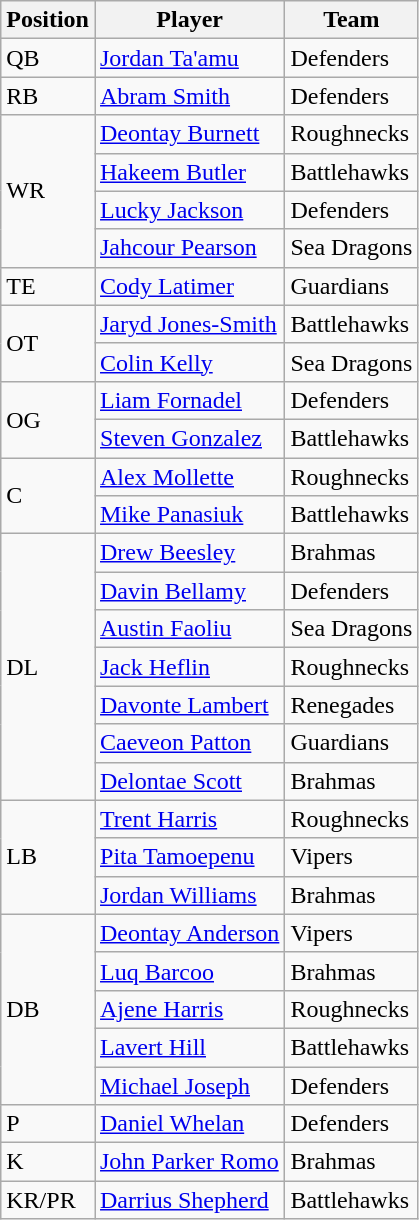<table class="wikitable">
<tr>
<th>Position</th>
<th>Player</th>
<th>Team</th>
</tr>
<tr>
<td>QB</td>
<td><a href='#'>Jordan Ta'amu</a></td>
<td>Defenders</td>
</tr>
<tr>
<td>RB</td>
<td><a href='#'>Abram Smith</a></td>
<td>Defenders</td>
</tr>
<tr>
<td rowspan="4">WR</td>
<td><a href='#'>Deontay Burnett</a></td>
<td>Roughnecks</td>
</tr>
<tr>
<td><a href='#'>Hakeem Butler</a></td>
<td>Battlehawks</td>
</tr>
<tr>
<td><a href='#'>Lucky Jackson</a></td>
<td>Defenders</td>
</tr>
<tr>
<td><a href='#'>Jahcour Pearson</a></td>
<td>Sea Dragons</td>
</tr>
<tr>
<td>TE</td>
<td><a href='#'>Cody Latimer</a></td>
<td>Guardians</td>
</tr>
<tr>
<td rowspan="2">OT</td>
<td><a href='#'>Jaryd Jones-Smith</a></td>
<td>Battlehawks</td>
</tr>
<tr>
<td><a href='#'>Colin Kelly</a></td>
<td>Sea Dragons</td>
</tr>
<tr>
<td rowspan="2">OG</td>
<td><a href='#'>Liam Fornadel</a></td>
<td>Defenders</td>
</tr>
<tr>
<td><a href='#'>Steven Gonzalez</a></td>
<td>Battlehawks</td>
</tr>
<tr>
<td rowspan="2">C</td>
<td><a href='#'>Alex Mollette</a></td>
<td>Roughnecks</td>
</tr>
<tr>
<td><a href='#'>Mike Panasiuk</a></td>
<td>Battlehawks</td>
</tr>
<tr>
<td rowspan="7">DL</td>
<td><a href='#'>Drew Beesley</a></td>
<td>Brahmas</td>
</tr>
<tr>
<td><a href='#'>Davin Bellamy</a></td>
<td>Defenders</td>
</tr>
<tr>
<td><a href='#'>Austin Faoliu</a></td>
<td>Sea Dragons</td>
</tr>
<tr>
<td><a href='#'>Jack Heflin</a></td>
<td>Roughnecks</td>
</tr>
<tr>
<td><a href='#'>Davonte Lambert</a></td>
<td>Renegades</td>
</tr>
<tr>
<td><a href='#'>Caeveon Patton</a></td>
<td>Guardians</td>
</tr>
<tr>
<td><a href='#'>Delontae Scott</a></td>
<td>Brahmas</td>
</tr>
<tr>
<td rowspan="3">LB</td>
<td><a href='#'>Trent Harris</a></td>
<td>Roughnecks</td>
</tr>
<tr>
<td><a href='#'>Pita Tamoepenu</a></td>
<td>Vipers</td>
</tr>
<tr>
<td><a href='#'>Jordan Williams</a></td>
<td>Brahmas</td>
</tr>
<tr>
<td rowspan="5">DB</td>
<td><a href='#'>Deontay Anderson</a></td>
<td>Vipers</td>
</tr>
<tr>
<td><a href='#'>Luq Barcoo</a></td>
<td>Brahmas</td>
</tr>
<tr>
<td><a href='#'>Ajene Harris</a></td>
<td>Roughnecks</td>
</tr>
<tr>
<td><a href='#'>Lavert Hill</a></td>
<td>Battlehawks</td>
</tr>
<tr>
<td><a href='#'>Michael Joseph</a></td>
<td>Defenders</td>
</tr>
<tr>
<td>P</td>
<td><a href='#'>Daniel Whelan</a></td>
<td>Defenders</td>
</tr>
<tr>
<td>K</td>
<td><a href='#'>John Parker Romo</a></td>
<td>Brahmas</td>
</tr>
<tr>
<td>KR/PR</td>
<td><a href='#'>Darrius Shepherd</a></td>
<td>Battlehawks</td>
</tr>
</table>
